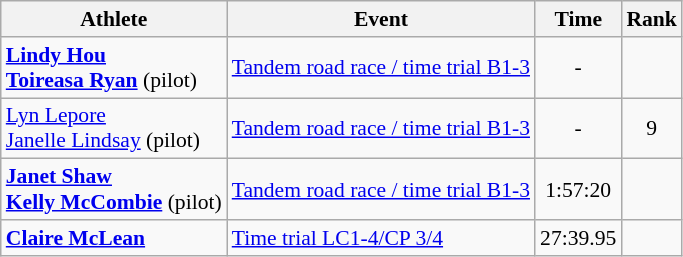<table class=wikitable style="font-size:90%">
<tr>
<th>Athlete</th>
<th>Event</th>
<th>Time</th>
<th>Rank</th>
</tr>
<tr>
<td><strong><a href='#'>Lindy Hou</a></strong><br> <strong><a href='#'>Toireasa Ryan</a></strong> (pilot)</td>
<td><a href='#'>Tandem road race / time trial B1-3</a></td>
<td style="text-align:center;">-</td>
<td style="text-align:center;"></td>
</tr>
<tr>
<td><a href='#'>Lyn Lepore</a><br> <a href='#'>Janelle Lindsay</a> (pilot)</td>
<td><a href='#'>Tandem road race / time trial B1-3</a></td>
<td style="text-align:center;">-</td>
<td style="text-align:center;">9</td>
</tr>
<tr>
<td><strong><a href='#'>Janet Shaw</a></strong><br> <strong><a href='#'>Kelly McCombie</a></strong> (pilot)</td>
<td><a href='#'>Tandem road race / time trial B1-3</a></td>
<td style="text-align:center;">1:57:20</td>
<td style="text-align:center;"></td>
</tr>
<tr>
<td><strong><a href='#'>Claire McLean</a></strong></td>
<td><a href='#'>Time trial LC1-4/CP 3/4</a></td>
<td style="text-align:center;">27:39.95</td>
<td style="text-align:center;"></td>
</tr>
</table>
